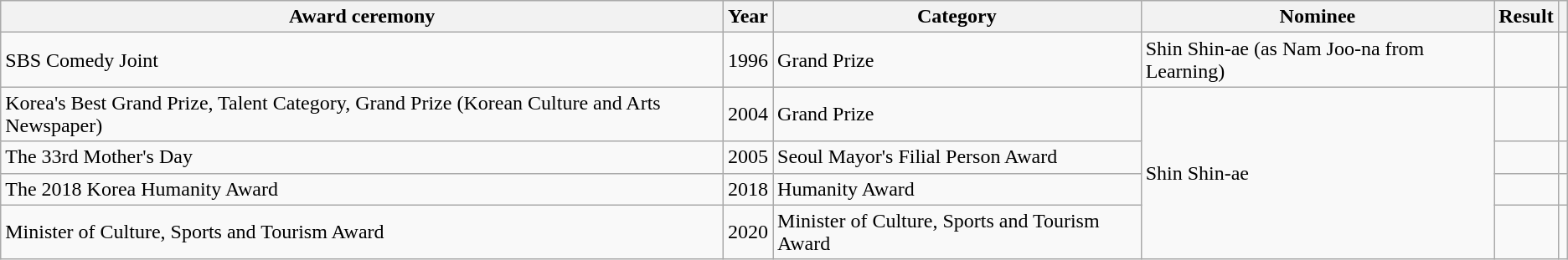<table class="wikitable sortable plainrowheaders">
<tr>
<th scope="col">Award ceremony</th>
<th scope="col">Year</th>
<th scope="col">Category</th>
<th scope="col">Nominee</th>
<th scope="col">Result</th>
<th></th>
</tr>
<tr>
<td>SBS Comedy Joint</td>
<td>1996</td>
<td>Grand Prize</td>
<td>Shin Shin-ae (as Nam Joo-na from Learning)</td>
<td></td>
<td></td>
</tr>
<tr>
<td>Korea's Best Grand Prize, Talent Category, Grand Prize (Korean Culture and Arts Newspaper)</td>
<td>2004</td>
<td>Grand Prize</td>
<td rowspan="4">Shin Shin-ae</td>
<td></td>
<td></td>
</tr>
<tr>
<td>The 33rd Mother's Day</td>
<td>2005</td>
<td>Seoul Mayor's Filial Person Award</td>
<td></td>
<td></td>
</tr>
<tr>
<td>The 2018 Korea Humanity Award</td>
<td>2018</td>
<td>Humanity Award</td>
<td></td>
<td></td>
</tr>
<tr>
<td>Minister of Culture, Sports and Tourism Award</td>
<td>2020</td>
<td>Minister of Culture, Sports and Tourism Award</td>
<td></td>
<td></td>
</tr>
</table>
